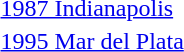<table>
<tr valign="top">
<td><a href='#'>1987 Indianapolis</a><br></td>
<td></td>
<td></td>
<td></td>
</tr>
<tr valign="top">
<td><a href='#'>1995 Mar del Plata</a><br></td>
<td></td>
<td></td>
<td></td>
</tr>
</table>
